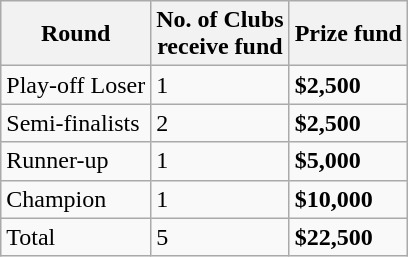<table class="wikitable">
<tr>
<th>Round</th>
<th>No. of Clubs<br>receive fund</th>
<th>Prize fund</th>
</tr>
<tr>
<td>Play-off Loser</td>
<td>1</td>
<td><strong>$2,500</strong></td>
</tr>
<tr>
<td>Semi-finalists</td>
<td>2</td>
<td><strong>$2,500</strong></td>
</tr>
<tr>
<td>Runner-up</td>
<td>1</td>
<td><strong>$5,000</strong></td>
</tr>
<tr>
<td>Champion</td>
<td>1</td>
<td><strong>$10,000</strong></td>
</tr>
<tr>
<td>Total</td>
<td>5</td>
<td><strong>$22,500</strong></td>
</tr>
</table>
